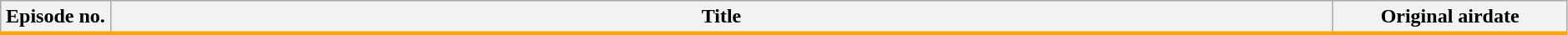<table class="wikitable" width="99%">
<tr style="border-bottom:3px solid #FFA500">
<th width="7%">Episode no.</th>
<th>Title</th>
<th width="15%">Original airdate<br>
























</th>
</tr>
</table>
